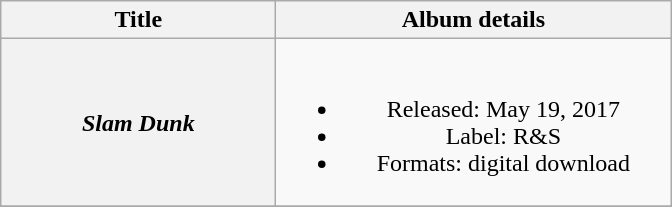<table class="wikitable plainrowheaders" style="text-align:center;">
<tr>
<th scope="col" style="width:11em;">Title</th>
<th scope="col" style="width:16em;">Album details</th>
</tr>
<tr>
<th scope="row"><em>Slam Dunk</em></th>
<td><br><ul><li>Released: May 19, 2017</li><li>Label: R&S</li><li>Formats: digital download</li></ul></td>
</tr>
<tr>
</tr>
</table>
